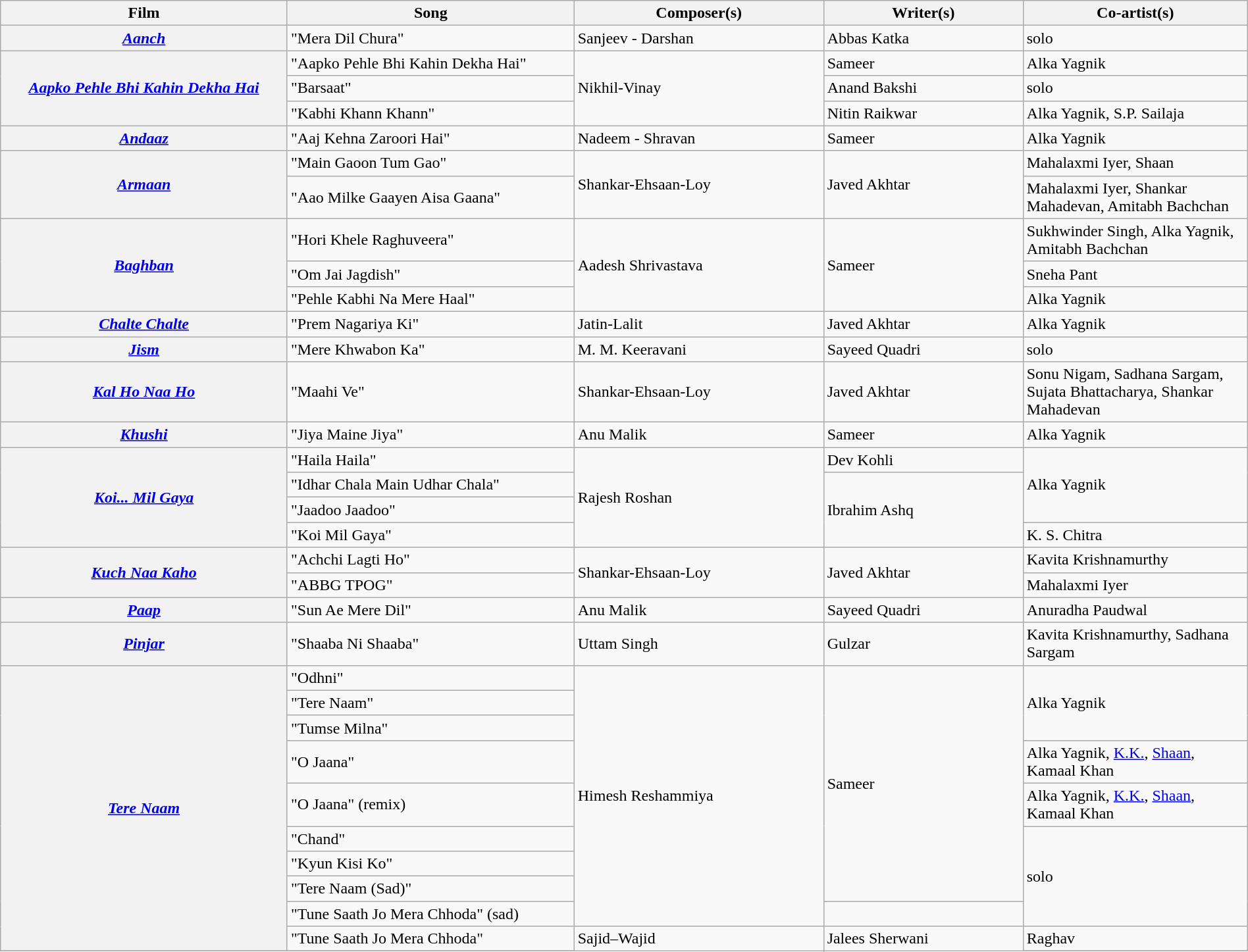<table class="wikitable plainrowheaders" width="100%" textcolor:#000;">
<tr>
<th scope="col" width=23%>Film</th>
<th scope="col" width=23%>Song</th>
<th scope="col" width=20%>Composer(s)</th>
<th scope="col" width=16%>Writer(s)</th>
<th scope="col" width=18%>Co-artist(s)</th>
</tr>
<tr>
<th><em><a href='#'>Aanch</a></em></th>
<td>"Mera Dil Chura"</td>
<td>Sanjeev - Darshan</td>
<td>Abbas Katka</td>
<td>solo</td>
</tr>
<tr>
<th rowspan=3><em><a href='#'>Aapko Pehle Bhi Kahin Dekha Hai</a></em></th>
<td>"Aapko Pehle Bhi Kahin Dekha Hai"</td>
<td rowspan=3>Nikhil-Vinay</td>
<td>Sameer</td>
<td>Alka Yagnik</td>
</tr>
<tr>
<td>"Barsaat"</td>
<td>Anand Bakshi</td>
<td>solo</td>
</tr>
<tr>
<td>"Kabhi Khann Khann"</td>
<td>Nitin Raikwar</td>
<td>Alka Yagnik, S.P. Sailaja</td>
</tr>
<tr>
<th><em><a href='#'>Andaaz</a></em></th>
<td>"Aaj Kehna Zaroori Hai"</td>
<td>Nadeem - Shravan</td>
<td>Sameer</td>
<td>Alka Yagnik</td>
</tr>
<tr>
<th rowspan=2><em><a href='#'>Armaan</a></em></th>
<td>"Main Gaoon Tum Gao"</td>
<td rowspan=2>Shankar-Ehsaan-Loy</td>
<td rowspan=2>Javed Akhtar</td>
<td>Mahalaxmi Iyer, Shaan</td>
</tr>
<tr>
<td>"Aao Milke Gaayen Aisa Gaana"</td>
<td>Mahalaxmi Iyer, Shankar Mahadevan, Amitabh Bachchan</td>
</tr>
<tr>
<th rowspan=3><em><a href='#'>Baghban</a></em></th>
<td>"Hori Khele Raghuveera"</td>
<td rowspan=3>Aadesh Shrivastava</td>
<td rowspan=3>Sameer</td>
<td>Sukhwinder Singh, Alka Yagnik, Amitabh Bachchan</td>
</tr>
<tr>
<td>"Om Jai Jagdish"</td>
<td>Sneha Pant</td>
</tr>
<tr>
<td>"Pehle Kabhi Na Mere Haal"</td>
<td>Alka Yagnik</td>
</tr>
<tr>
<th><em><a href='#'>Chalte Chalte</a></em></th>
<td>"Prem Nagariya Ki"</td>
<td>Jatin-Lalit</td>
<td>Javed Akhtar</td>
<td>Alka Yagnik</td>
</tr>
<tr>
<th><em><a href='#'>Jism</a></em></th>
<td>"Mere Khwabon Ka"</td>
<td>M. M. Keeravani</td>
<td>Sayeed Quadri</td>
<td>solo</td>
</tr>
<tr>
<th><em><a href='#'>Kal Ho Naa Ho</a></em></th>
<td>"Maahi Ve"</td>
<td>Shankar-Ehsaan-Loy</td>
<td>Javed Akhtar</td>
<td>Sonu Nigam, Sadhana Sargam, Sujata Bhattacharya, Shankar Mahadevan</td>
</tr>
<tr>
<th><em><a href='#'>Khushi</a></em></th>
<td>"Jiya Maine Jiya"</td>
<td>Anu Malik</td>
<td>Sameer</td>
<td>Alka Yagnik</td>
</tr>
<tr>
<th rowspan=4><em><a href='#'>Koi... Mil Gaya</a></em></th>
<td>"Haila Haila"</td>
<td rowspan=4>Rajesh Roshan</td>
<td>Dev Kohli</td>
<td rowspan=3>Alka Yagnik</td>
</tr>
<tr>
<td>"Idhar Chala Main Udhar Chala"</td>
<td rowspan=3>Ibrahim Ashq</td>
</tr>
<tr>
<td>"Jaadoo Jaadoo"</td>
</tr>
<tr>
<td>"Koi Mil Gaya"</td>
<td>K. S. Chitra</td>
</tr>
<tr>
<th rowspan=2><em><a href='#'>Kuch Naa Kaho</a></em></th>
<td>"Achchi Lagti Ho"</td>
<td rowspan=2>Shankar-Ehsaan-Loy</td>
<td rowspan=2>Javed Akhtar</td>
<td>Kavita Krishnamurthy</td>
</tr>
<tr>
<td>"ABBG TPOG"</td>
<td>Mahalaxmi Iyer</td>
</tr>
<tr>
<th><em><a href='#'>Paap</a></em></th>
<td>"Sun Ae Mere Dil"</td>
<td>Anu Malik</td>
<td>Sayeed Quadri</td>
<td>Anuradha Paudwal</td>
</tr>
<tr>
<th><em><a href='#'>Pinjar</a></em></th>
<td>"Shaaba Ni Shaaba"</td>
<td>Uttam Singh</td>
<td>Gulzar</td>
<td>Kavita Krishnamurthy, Sadhana Sargam</td>
</tr>
<tr>
<th Rowspan=10><em><a href='#'>Tere Naam</a></em></th>
<td>"Odhni"</td>
<td rowspan=9>Himesh Reshammiya</td>
<td rowspan=8>Sameer</td>
<td rowspan=3>Alka Yagnik</td>
</tr>
<tr>
<td>"Tere Naam"</td>
</tr>
<tr>
<td>"Tumse Milna"</td>
</tr>
<tr>
<td>"O Jaana"</td>
<td>Alka Yagnik, <a href='#'>K.K.</a>, <a href='#'>Shaan</a>, Kamaal Khan</td>
</tr>
<tr>
<td>"O Jaana"  (remix)</td>
<td>Alka Yagnik, <a href='#'>K.K.</a>, <a href='#'>Shaan</a>, Kamaal Khan</td>
</tr>
<tr>
<td>"Chand"</td>
<td rowspan=4>solo</td>
</tr>
<tr>
<td>"Kyun Kisi Ko"</td>
</tr>
<tr>
<td>"Tere Naam (Sad)"</td>
</tr>
<tr>
<td>"Tune Saath Jo Mera Chhoda" (sad)</td>
</tr>
<tr>
<td>"Tune Saath Jo Mera Chhoda"</td>
<td rowspan=2>Sajid–Wajid</td>
<td rowspan=2>Jalees Sherwani</td>
<td>Raghav</td>
</tr>
<tr>
</tr>
</table>
